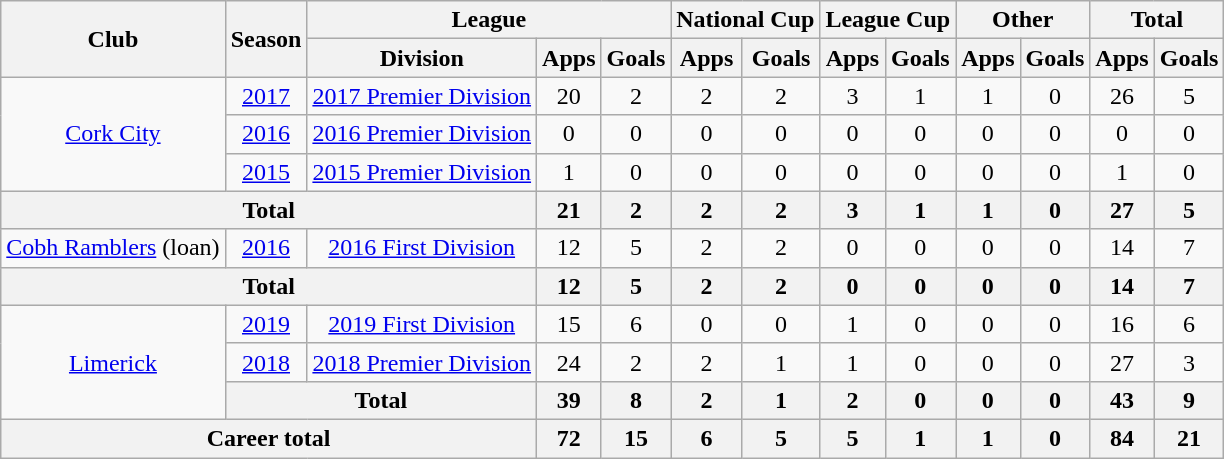<table class=wikitable style="text-align:center">
<tr>
<th rowspan=2>Club</th>
<th rowspan=2>Season</th>
<th colspan=3>League</th>
<th colspan=2>National Cup</th>
<th colspan=2>League Cup</th>
<th colspan=2>Other</th>
<th colspan=2>Total</th>
</tr>
<tr>
<th>Division</th>
<th>Apps</th>
<th>Goals</th>
<th>Apps</th>
<th>Goals</th>
<th>Apps</th>
<th>Goals</th>
<th>Apps</th>
<th>Goals</th>
<th>Apps</th>
<th>Goals</th>
</tr>
<tr>
<td rowspan=3><a href='#'>Cork City</a></td>
<td><a href='#'>2017</a></td>
<td><a href='#'>2017 Premier Division</a></td>
<td>20</td>
<td>2</td>
<td>2</td>
<td>2</td>
<td>3</td>
<td>1</td>
<td>1</td>
<td>0</td>
<td>26</td>
<td>5</td>
</tr>
<tr>
<td><a href='#'>2016</a></td>
<td><a href='#'>2016 Premier Division</a></td>
<td>0</td>
<td>0</td>
<td>0</td>
<td>0</td>
<td>0</td>
<td>0</td>
<td>0</td>
<td>0</td>
<td>0</td>
<td>0</td>
</tr>
<tr>
<td><a href='#'>2015</a></td>
<td><a href='#'>2015 Premier Division</a></td>
<td>1</td>
<td>0</td>
<td>0</td>
<td>0</td>
<td>0</td>
<td>0</td>
<td>0</td>
<td>0</td>
<td>1</td>
<td>0</td>
</tr>
<tr>
<th colspan=3>Total</th>
<th>21</th>
<th>2</th>
<th>2</th>
<th>2</th>
<th>3</th>
<th>1</th>
<th>1</th>
<th>0</th>
<th>27</th>
<th>5</th>
</tr>
<tr>
<td><a href='#'>Cobh Ramblers</a> (loan)</td>
<td><a href='#'>2016</a></td>
<td><a href='#'>2016 First Division</a></td>
<td>12</td>
<td>5</td>
<td>2</td>
<td>2</td>
<td>0</td>
<td>0</td>
<td>0</td>
<td>0</td>
<td>14</td>
<td>7</td>
</tr>
<tr>
<th colspan=3>Total</th>
<th>12</th>
<th>5</th>
<th>2</th>
<th>2</th>
<th>0</th>
<th>0</th>
<th>0</th>
<th>0</th>
<th>14</th>
<th>7</th>
</tr>
<tr>
<td rowspan=3><a href='#'>Limerick</a></td>
<td><a href='#'>2019</a></td>
<td><a href='#'>2019 First Division</a></td>
<td>15</td>
<td>6</td>
<td>0</td>
<td>0</td>
<td>1</td>
<td>0</td>
<td>0</td>
<td>0</td>
<td>16</td>
<td>6</td>
</tr>
<tr>
<td><a href='#'>2018</a></td>
<td><a href='#'>2018 Premier Division</a></td>
<td>24</td>
<td>2</td>
<td>2</td>
<td>1</td>
<td>1</td>
<td>0</td>
<td>0</td>
<td>0</td>
<td>27</td>
<td>3</td>
</tr>
<tr>
<th colspan=2>Total</th>
<th>39</th>
<th>8</th>
<th>2</th>
<th>1</th>
<th>2</th>
<th>0</th>
<th>0</th>
<th>0</th>
<th>43</th>
<th>9</th>
</tr>
<tr>
<th colspan=3>Career total</th>
<th>72</th>
<th>15</th>
<th>6</th>
<th>5</th>
<th>5</th>
<th>1</th>
<th>1</th>
<th>0</th>
<th>84</th>
<th>21</th>
</tr>
</table>
